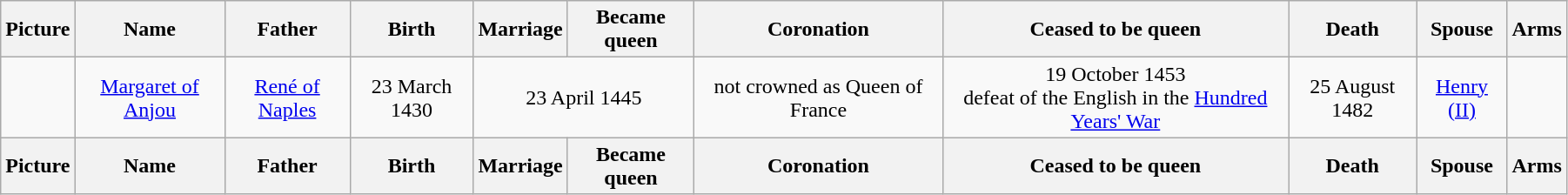<table width=95% class="wikitable">
<tr>
<th>Picture</th>
<th>Name</th>
<th>Father</th>
<th>Birth</th>
<th>Marriage</th>
<th>Became queen</th>
<th>Coronation</th>
<th>Ceased to be queen</th>
<th>Death</th>
<th>Spouse</th>
<th>Arms</th>
</tr>
<tr>
<td align=center></td>
<td align=center><a href='#'>Margaret of Anjou</a></td>
<td align="center"><a href='#'>René of Naples</a></td>
<td align="center">23 March 1430</td>
<td align="center" colspan="2">23 April 1445</td>
<td align="center">not crowned as Queen of France</td>
<td align="center">19 October 1453<br>defeat of the English in the <a href='#'>Hundred Years' War</a></td>
<td align="center">25 August 1482</td>
<td align="center"><a href='#'>Henry (II)</a></td>
<td></td>
</tr>
<tr>
<th>Picture</th>
<th>Name</th>
<th>Father</th>
<th>Birth</th>
<th>Marriage</th>
<th>Became queen</th>
<th>Coronation</th>
<th>Ceased to be queen</th>
<th>Death</th>
<th>Spouse</th>
<th>Arms</th>
</tr>
</table>
